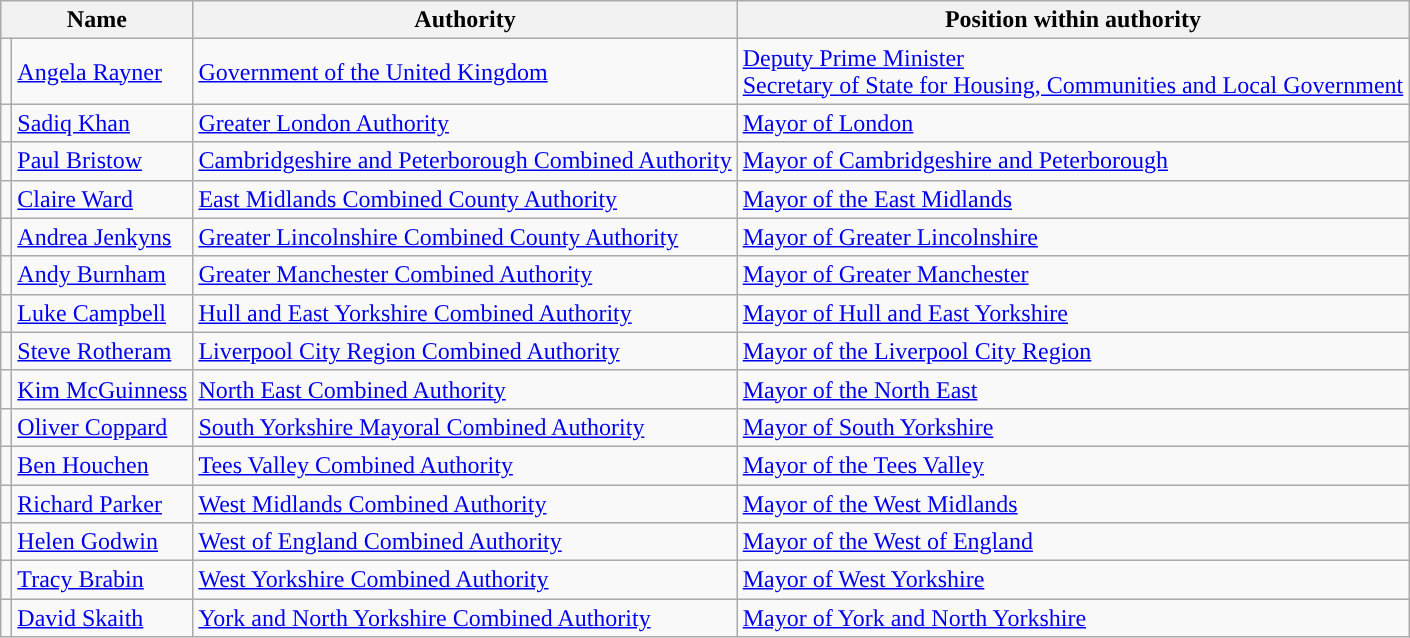<table class="wikitable sortable">
<tr>
<th colspan="2">Name</th>
<th>Authority</th>
<th>Position within authority</th>
</tr>
<tr>
<td style="color:inherit;background:"></td>
<td><a href='#'>Angela Rayner</a></td>
<td><a href='#'>Government of the United Kingdom</a></td>
<td><a href='#'>Deputy Prime Minister</a><br><a href='#'>Secretary of State for Housing, Communities and Local Government</a></td>
</tr>
<tr>
<td style="color:inherit;background:"></td>
<td><a href='#'>Sadiq Khan</a></td>
<td><a href='#'>Greater London Authority</a></td>
<td><a href='#'>Mayor of London</a></td>
</tr>
<tr>
<td style="color:inherit;background:"></td>
<td><a href='#'>Paul Bristow</a></td>
<td><a href='#'>Cambridgeshire and Peterborough Combined Authority</a></td>
<td><a href='#'>Mayor of Cambridgeshire and Peterborough</a></td>
</tr>
<tr>
<td style="color:inherit;background:"></td>
<td><a href='#'>Claire Ward</a></td>
<td><a href='#'>East Midlands Combined County Authority</a></td>
<td><a href='#'>Mayor of the East Midlands</a></td>
</tr>
<tr>
<td style="color:inherit;background:"></td>
<td><a href='#'>Andrea Jenkyns</a></td>
<td><a href='#'>Greater Lincolnshire Combined County Authority</a></td>
<td><a href='#'>Mayor of Greater Lincolnshire</a></td>
</tr>
<tr>
<td style="color:inherit;background:"></td>
<td><a href='#'>Andy Burnham</a></td>
<td><a href='#'>Greater Manchester Combined Authority</a></td>
<td><a href='#'>Mayor of Greater Manchester</a></td>
</tr>
<tr>
<td style="color:inherit;background:"></td>
<td><a href='#'>Luke Campbell</a></td>
<td><a href='#'>Hull and East Yorkshire Combined Authority</a></td>
<td><a href='#'>Mayor of Hull and East Yorkshire</a></td>
</tr>
<tr>
<td style="color:inherit;background:"></td>
<td><a href='#'>Steve Rotheram</a></td>
<td><a href='#'>Liverpool City Region Combined Authority</a></td>
<td><a href='#'>Mayor of the Liverpool City Region</a></td>
</tr>
<tr>
<td style="color:inherit;background:"></td>
<td><a href='#'>Kim McGuinness</a></td>
<td><a href='#'>North East Combined Authority</a></td>
<td><a href='#'>Mayor of the North East</a></td>
</tr>
<tr>
<td style="color:inherit;background:"></td>
<td><a href='#'>Oliver Coppard</a></td>
<td><a href='#'>South Yorkshire Mayoral Combined Authority</a></td>
<td><a href='#'>Mayor of South Yorkshire</a></td>
</tr>
<tr>
<td style="color:inherit;background:"></td>
<td><a href='#'>Ben Houchen</a></td>
<td><a href='#'>Tees Valley Combined Authority</a></td>
<td><a href='#'>Mayor of the Tees Valley</a></td>
</tr>
<tr>
<td style="color:inherit;background:"></td>
<td><a href='#'>Richard Parker</a></td>
<td><a href='#'>West Midlands Combined Authority</a></td>
<td><a href='#'>Mayor of the West Midlands</a></td>
</tr>
<tr>
<td style="color:inherit;background:"></td>
<td><a href='#'>Helen Godwin</a></td>
<td><a href='#'>West of England Combined Authority</a></td>
<td><a href='#'>Mayor of the West of England</a></td>
</tr>
<tr>
<td style="color:inherit;background:"></td>
<td><a href='#'>Tracy Brabin</a></td>
<td><a href='#'>West Yorkshire Combined Authority</a></td>
<td><a href='#'>Mayor of West Yorkshire</a></td>
</tr>
<tr>
<td style="color:inherit;background:"></td>
<td><a href='#'>David Skaith</a></td>
<td><a href='#'>York and North Yorkshire Combined Authority</a></td>
<td><a href='#'>Mayor of York and North Yorkshire</a></td>
</tr>
</table>
